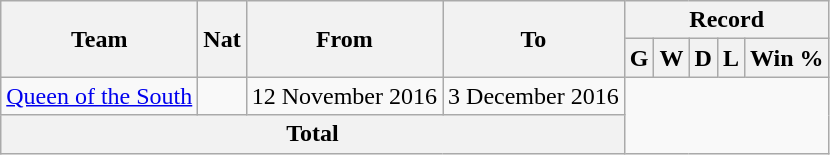<table class="wikitable" style="text-align: center">
<tr>
<th rowspan="2">Team</th>
<th rowspan="2">Nat</th>
<th rowspan="2">From</th>
<th rowspan="2">To</th>
<th colspan="5">Record</th>
</tr>
<tr>
<th>G</th>
<th>W</th>
<th>D</th>
<th>L</th>
<th>Win %</th>
</tr>
<tr>
<td align=left><a href='#'>Queen of the South</a></td>
<td></td>
<td align=left>12 November 2016</td>
<td align=left>3 December 2016<br></td>
</tr>
<tr>
<th colspan="4">Total<br></th>
</tr>
</table>
